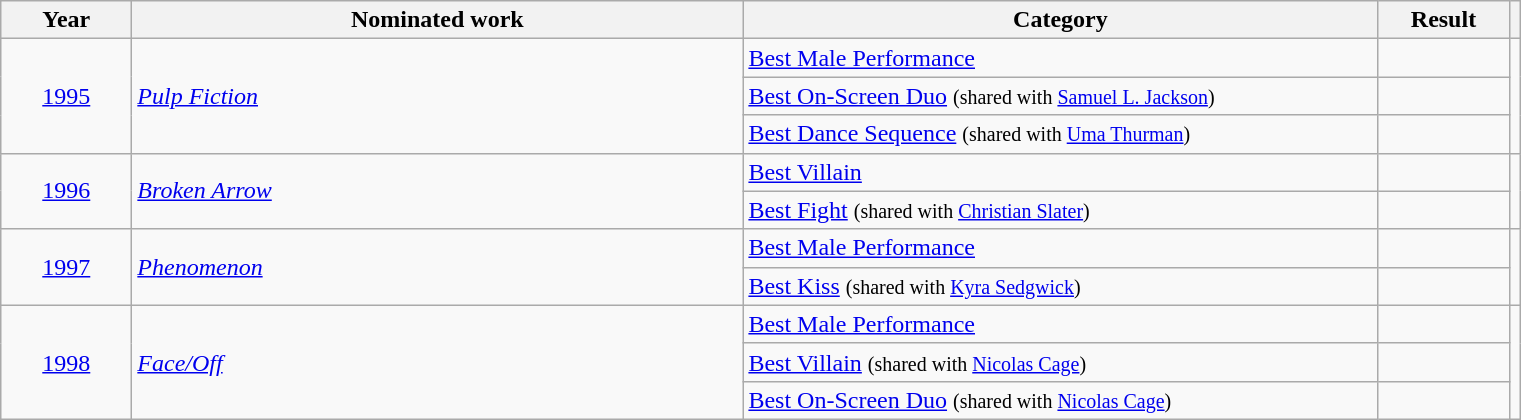<table class=wikitable>
<tr>
<th scope="col" style="width:5em;">Year</th>
<th scope="col" style="width:25em;">Nominated work</th>
<th scope="col" style="width:26em;">Category</th>
<th scope="col" style="width:5em;">Result</th>
<th></th>
</tr>
<tr>
<td align="center" rowspan="3"><a href='#'>1995</a></td>
<td rowspan="3"><em><a href='#'>Pulp Fiction</a></em></td>
<td><a href='#'>Best Male Performance</a></td>
<td></td>
<td align="center" rowspan="3"></td>
</tr>
<tr>
<td><a href='#'>Best On-Screen Duo</a> <small>(shared with <a href='#'>Samuel L. Jackson</a>)</small></td>
<td></td>
</tr>
<tr>
<td><a href='#'>Best Dance Sequence</a> <small>(shared with <a href='#'>Uma Thurman</a>)</small></td>
<td></td>
</tr>
<tr>
<td align="center" rowspan="2"><a href='#'>1996</a></td>
<td rowspan="2"><em><a href='#'>Broken Arrow</a></em></td>
<td><a href='#'>Best Villain</a></td>
<td></td>
<td align="center" rowspan="2"></td>
</tr>
<tr>
<td><a href='#'>Best Fight</a> <small>(shared with <a href='#'>Christian Slater</a>)</small></td>
<td></td>
</tr>
<tr>
<td align="center" rowspan="2"><a href='#'>1997</a></td>
<td rowspan="2"><em><a href='#'>Phenomenon</a></em></td>
<td><a href='#'>Best Male Performance</a></td>
<td></td>
<td align="center" rowspan="2"></td>
</tr>
<tr>
<td><a href='#'>Best Kiss</a> <small>(shared with <a href='#'>Kyra Sedgwick</a>)</small></td>
<td></td>
</tr>
<tr>
<td align="center" rowspan="3"><a href='#'>1998</a></td>
<td rowspan="3"><em><a href='#'>Face/Off</a></em></td>
<td><a href='#'>Best Male Performance</a></td>
<td></td>
<td align="center" rowspan="3"></td>
</tr>
<tr>
<td><a href='#'>Best Villain</a> <small>(shared with <a href='#'>Nicolas Cage</a>)</small></td>
<td></td>
</tr>
<tr>
<td><a href='#'>Best On-Screen Duo</a> <small>(shared with <a href='#'>Nicolas Cage</a>)</small></td>
<td></td>
</tr>
</table>
